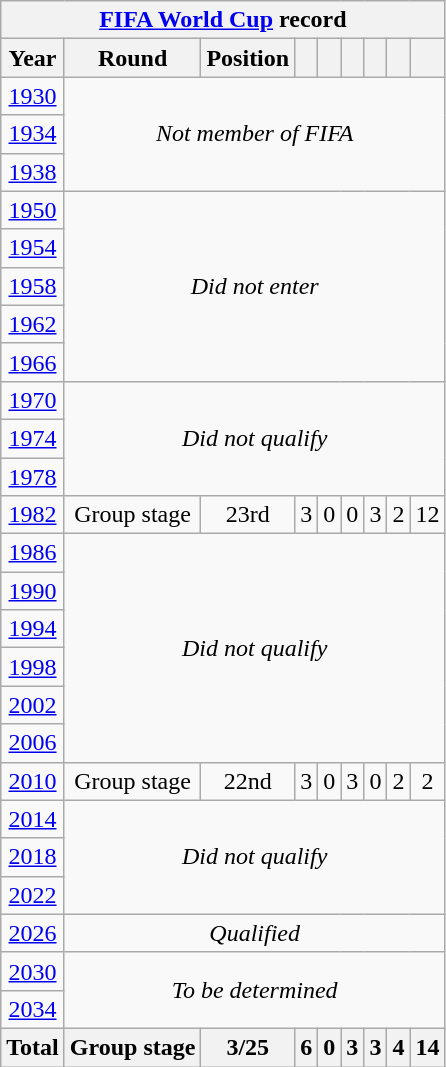<table class="wikitable" style="text-align: center;">
<tr>
<th colspan=9><a href='#'>FIFA World Cup</a> record</th>
</tr>
<tr>
<th>Year</th>
<th>Round</th>
<th>Position</th>
<th></th>
<th></th>
<th></th>
<th></th>
<th></th>
<th></th>
</tr>
<tr>
<td> <a href='#'>1930</a></td>
<td colspan=8 rowspan=3><em>Not member of FIFA</em></td>
</tr>
<tr>
<td> <a href='#'>1934</a></td>
</tr>
<tr>
<td> <a href='#'>1938</a></td>
</tr>
<tr>
<td> <a href='#'>1950</a></td>
<td colspan=8 rowspan=5><em>Did not enter</em></td>
</tr>
<tr>
<td> <a href='#'>1954</a></td>
</tr>
<tr>
<td> <a href='#'>1958</a></td>
</tr>
<tr>
<td> <a href='#'>1962</a></td>
</tr>
<tr>
<td> <a href='#'>1966</a></td>
</tr>
<tr>
<td> <a href='#'>1970</a></td>
<td colspan=8 rowspan=3><em>Did not qualify</em></td>
</tr>
<tr>
<td> <a href='#'>1974</a></td>
</tr>
<tr>
<td> <a href='#'>1978</a></td>
</tr>
<tr>
<td> <a href='#'>1982</a></td>
<td>Group stage</td>
<td>23rd</td>
<td>3</td>
<td>0</td>
<td>0</td>
<td>3</td>
<td>2</td>
<td>12</td>
</tr>
<tr>
<td> <a href='#'>1986</a></td>
<td colspan=8 rowspan=6><em>Did not qualify</em></td>
</tr>
<tr>
<td> <a href='#'>1990</a></td>
</tr>
<tr>
<td> <a href='#'>1994</a></td>
</tr>
<tr>
<td> <a href='#'>1998</a></td>
</tr>
<tr>
<td>  <a href='#'>2002</a></td>
</tr>
<tr>
<td> <a href='#'>2006</a></td>
</tr>
<tr>
<td> <a href='#'>2010</a></td>
<td>Group stage</td>
<td>22nd</td>
<td>3</td>
<td>0</td>
<td>3</td>
<td>0</td>
<td>2</td>
<td>2</td>
</tr>
<tr>
<td> <a href='#'>2014</a></td>
<td colspan=8 rowspan=3><em>Did not qualify</em></td>
</tr>
<tr>
<td> <a href='#'>2018</a></td>
</tr>
<tr>
<td> <a href='#'>2022</a></td>
</tr>
<tr>
<td>   <a href='#'>2026</a></td>
<td colspan=8><em>Qualified</em></td>
</tr>
<tr>
<td>   <a href='#'>2030</a></td>
<td colspan=8 rowspan=2><em>To be determined</em></td>
</tr>
<tr>
<td> <a href='#'>2034</a></td>
</tr>
<tr>
<th><strong>Total</strong></th>
<th>Group stage</th>
<th>3/25</th>
<th>6</th>
<th>0</th>
<th>3</th>
<th>3</th>
<th>4</th>
<th>14</th>
</tr>
</table>
